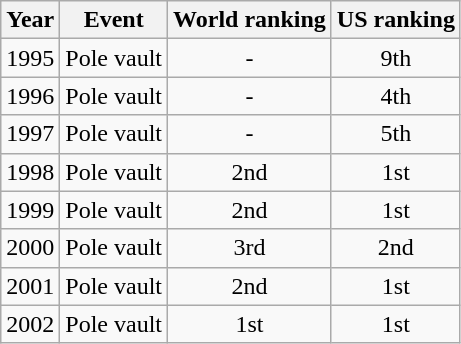<table class=wikitable>
<tr>
<th>Year</th>
<th>Event</th>
<th>World ranking</th>
<th>US ranking</th>
</tr>
<tr>
<td>1995</td>
<td>Pole vault</td>
<td align="center">-</td>
<td align="center">9th</td>
</tr>
<tr>
<td>1996</td>
<td>Pole vault</td>
<td align="center">-</td>
<td align="center">4th</td>
</tr>
<tr>
<td>1997</td>
<td>Pole vault</td>
<td align="center">-</td>
<td align="center">5th</td>
</tr>
<tr>
<td>1998</td>
<td>Pole vault</td>
<td align="center">2nd</td>
<td align="center">1st</td>
</tr>
<tr |->
<td>1999</td>
<td>Pole vault</td>
<td align="center">2nd</td>
<td align="center">1st</td>
</tr>
<tr>
<td>2000</td>
<td>Pole vault</td>
<td align="center">3rd</td>
<td align="center">2nd</td>
</tr>
<tr>
<td>2001</td>
<td>Pole vault</td>
<td align="center">2nd</td>
<td align="center">1st</td>
</tr>
<tr>
<td>2002</td>
<td>Pole vault</td>
<td align="center">1st</td>
<td align="center">1st</td>
</tr>
</table>
